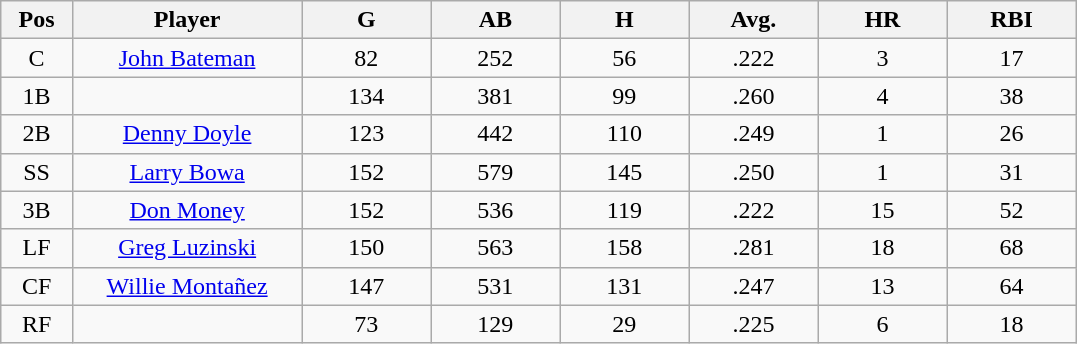<table class="wikitable sortable">
<tr>
<th bgcolor="#DDDDFF" width="5%">Pos</th>
<th bgcolor="#DDDDFF" width="16%">Player</th>
<th bgcolor="#DDDDFF" width="9%">G</th>
<th bgcolor="#DDDDFF" width="9%">AB</th>
<th bgcolor="#DDDDFF" width="9%">H</th>
<th bgcolor="#DDDDFF" width="9%">Avg.</th>
<th bgcolor="#DDDDFF" width="9%">HR</th>
<th bgcolor="#DDDDFF" width="9%">RBI</th>
</tr>
<tr align="center">
<td>C</td>
<td><a href='#'>John Bateman</a></td>
<td>82</td>
<td>252</td>
<td>56</td>
<td>.222</td>
<td>3</td>
<td>17</td>
</tr>
<tr align=center>
<td>1B</td>
<td></td>
<td>134</td>
<td>381</td>
<td>99</td>
<td>.260</td>
<td>4</td>
<td>38</td>
</tr>
<tr align="center">
<td>2B</td>
<td><a href='#'>Denny Doyle</a></td>
<td>123</td>
<td>442</td>
<td>110</td>
<td>.249</td>
<td>1</td>
<td>26</td>
</tr>
<tr align=center>
<td>SS</td>
<td><a href='#'>Larry Bowa</a></td>
<td>152</td>
<td>579</td>
<td>145</td>
<td>.250</td>
<td>1</td>
<td>31</td>
</tr>
<tr align=center>
<td>3B</td>
<td><a href='#'>Don Money</a></td>
<td>152</td>
<td>536</td>
<td>119</td>
<td>.222</td>
<td>15</td>
<td>52</td>
</tr>
<tr align=center>
<td>LF</td>
<td><a href='#'>Greg Luzinski</a></td>
<td>150</td>
<td>563</td>
<td>158</td>
<td>.281</td>
<td>18</td>
<td>68</td>
</tr>
<tr align=center>
<td>CF</td>
<td><a href='#'>Willie Montañez</a></td>
<td>147</td>
<td>531</td>
<td>131</td>
<td>.247</td>
<td>13</td>
<td>64</td>
</tr>
<tr align=center>
<td>RF</td>
<td></td>
<td>73</td>
<td>129</td>
<td>29</td>
<td>.225</td>
<td>6</td>
<td>18</td>
</tr>
</table>
